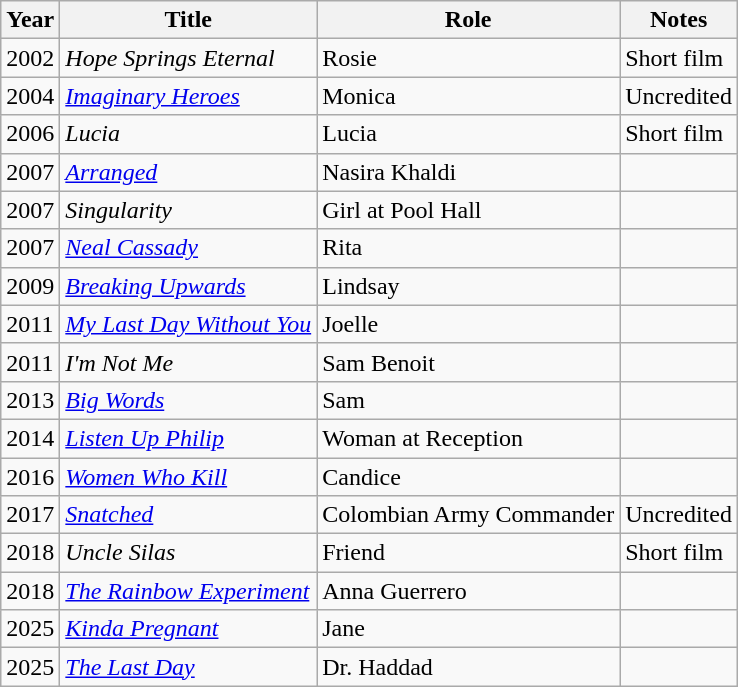<table class="wikitable sortable">
<tr>
<th>Year</th>
<th>Title</th>
<th>Role</th>
<th class="unsortable">Notes</th>
</tr>
<tr>
<td>2002</td>
<td><em>Hope Springs Eternal</em></td>
<td>Rosie</td>
<td>Short film</td>
</tr>
<tr>
<td>2004</td>
<td><em><a href='#'>Imaginary Heroes</a></em></td>
<td>Monica</td>
<td>Uncredited</td>
</tr>
<tr>
<td>2006</td>
<td><em>Lucia</em></td>
<td>Lucia</td>
<td>Short film</td>
</tr>
<tr>
<td>2007</td>
<td><em><a href='#'>Arranged</a></em></td>
<td>Nasira Khaldi</td>
<td></td>
</tr>
<tr>
<td>2007</td>
<td><em>Singularity</em></td>
<td>Girl at Pool Hall</td>
<td></td>
</tr>
<tr>
<td>2007</td>
<td><em><a href='#'>Neal Cassady</a></em></td>
<td>Rita</td>
<td></td>
</tr>
<tr>
<td>2009</td>
<td><em><a href='#'>Breaking Upwards</a></em></td>
<td>Lindsay</td>
<td></td>
</tr>
<tr>
<td>2011</td>
<td><em><a href='#'>My Last Day Without You</a></em></td>
<td>Joelle</td>
<td></td>
</tr>
<tr>
<td>2011</td>
<td><em>I'm Not Me</em></td>
<td>Sam Benoit</td>
<td></td>
</tr>
<tr>
<td>2013</td>
<td><em><a href='#'>Big Words</a></em></td>
<td>Sam</td>
<td></td>
</tr>
<tr>
<td>2014</td>
<td><em><a href='#'>Listen Up Philip</a></em></td>
<td>Woman at Reception</td>
<td></td>
</tr>
<tr>
<td>2016</td>
<td><em><a href='#'>Women Who Kill</a></em></td>
<td>Candice</td>
<td></td>
</tr>
<tr>
<td>2017</td>
<td><em><a href='#'>Snatched</a></em></td>
<td>Colombian Army Commander</td>
<td>Uncredited</td>
</tr>
<tr>
<td>2018</td>
<td><em>Uncle Silas</em></td>
<td>Friend</td>
<td>Short film</td>
</tr>
<tr>
<td>2018</td>
<td><em><a href='#'>The Rainbow Experiment</a></em></td>
<td>Anna Guerrero</td>
<td></td>
</tr>
<tr>
<td>2025</td>
<td><em><a href='#'>Kinda Pregnant</a></em></td>
<td>Jane</td>
<td></td>
</tr>
<tr>
<td>2025</td>
<td><em><a href='#'>The Last Day</a></em></td>
<td>Dr. Haddad</td>
<td></td>
</tr>
</table>
